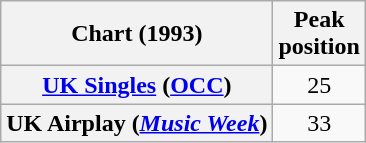<table class="wikitable plainrowheaders">
<tr>
<th>Chart (1993)</th>
<th>Peak<br>position</th>
</tr>
<tr>
<th scope="row"><a href='#'>UK Singles</a> (<a href='#'>OCC</a>)</th>
<td align="center">25</td>
</tr>
<tr>
<th scope="row">UK Airplay (<em><a href='#'>Music Week</a></em>)</th>
<td align="center">33</td>
</tr>
</table>
